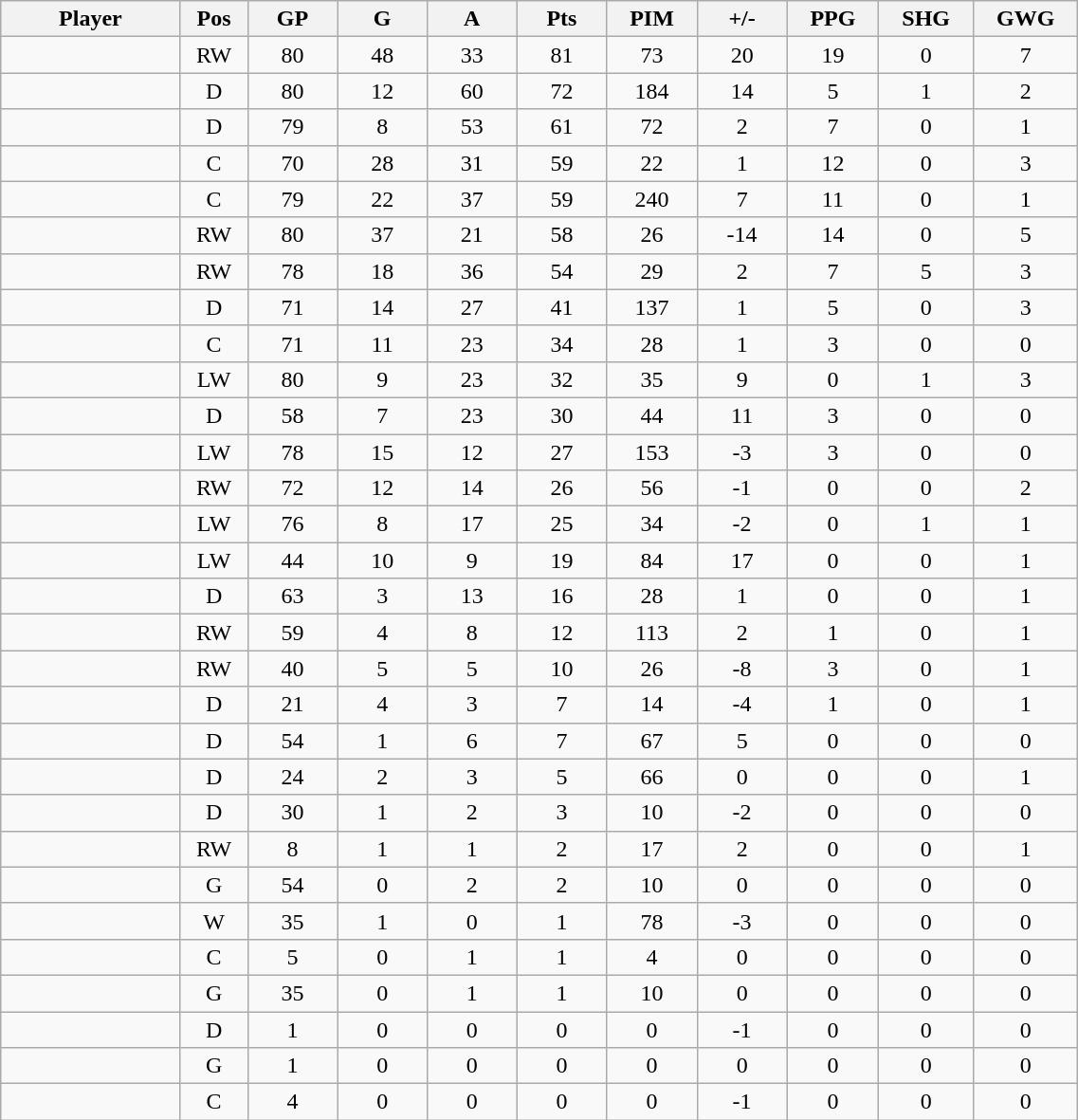<table class="wikitable sortable" width="60%">
<tr ALIGN="center">
<th bgcolor="#DDDDFF" width="10%">Player</th>
<th bgcolor="#DDDDFF" width="3%" title="Position">Pos</th>
<th bgcolor="#DDDDFF" width="5%" title="Games played">GP</th>
<th bgcolor="#DDDDFF" width="5%" title="Goals">G</th>
<th bgcolor="#DDDDFF" width="5%" title="Assists">A</th>
<th bgcolor="#DDDDFF" width="5%" title="Points">Pts</th>
<th bgcolor="#DDDDFF" width="5%" title="Penalties in Minutes">PIM</th>
<th bgcolor="#DDDDFF" width="5%" title="Plus/Minus">+/-</th>
<th bgcolor="#DDDDFF" width="5%" title="Power Play Goals">PPG</th>
<th bgcolor="#DDDDFF" width="5%" title="Short-handed Goals">SHG</th>
<th bgcolor="#DDDDFF" width="5%" title="Game-winning Goals">GWG</th>
</tr>
<tr align="center">
<td align="right"></td>
<td>RW</td>
<td>80</td>
<td>48</td>
<td>33</td>
<td>81</td>
<td>73</td>
<td>20</td>
<td>19</td>
<td>0</td>
<td>7</td>
</tr>
<tr align="center">
<td align="right"></td>
<td>D</td>
<td>80</td>
<td>12</td>
<td>60</td>
<td>72</td>
<td>184</td>
<td>14</td>
<td>5</td>
<td>1</td>
<td>2</td>
</tr>
<tr align="center">
<td align="right"></td>
<td>D</td>
<td>79</td>
<td>8</td>
<td>53</td>
<td>61</td>
<td>72</td>
<td>2</td>
<td>7</td>
<td>0</td>
<td>1</td>
</tr>
<tr align="center">
<td align="right"></td>
<td>C</td>
<td>70</td>
<td>28</td>
<td>31</td>
<td>59</td>
<td>22</td>
<td>1</td>
<td>12</td>
<td>0</td>
<td>3</td>
</tr>
<tr align="center">
<td align="right"></td>
<td>C</td>
<td>79</td>
<td>22</td>
<td>37</td>
<td>59</td>
<td>240</td>
<td>7</td>
<td>11</td>
<td>0</td>
<td>1</td>
</tr>
<tr align="center">
<td align="right"></td>
<td>RW</td>
<td>80</td>
<td>37</td>
<td>21</td>
<td>58</td>
<td>26</td>
<td>-14</td>
<td>14</td>
<td>0</td>
<td>5</td>
</tr>
<tr align="center">
<td align="right"></td>
<td>RW</td>
<td>78</td>
<td>18</td>
<td>36</td>
<td>54</td>
<td>29</td>
<td>2</td>
<td>7</td>
<td>5</td>
<td>3</td>
</tr>
<tr align="center">
<td align="right"></td>
<td>D</td>
<td>71</td>
<td>14</td>
<td>27</td>
<td>41</td>
<td>137</td>
<td>1</td>
<td>5</td>
<td>0</td>
<td>3</td>
</tr>
<tr align="center">
<td align="right"></td>
<td>C</td>
<td>71</td>
<td>11</td>
<td>23</td>
<td>34</td>
<td>28</td>
<td>1</td>
<td>3</td>
<td>0</td>
<td>0</td>
</tr>
<tr align="center">
<td align="right"></td>
<td>LW</td>
<td>80</td>
<td>9</td>
<td>23</td>
<td>32</td>
<td>35</td>
<td>9</td>
<td>0</td>
<td>1</td>
<td>3</td>
</tr>
<tr align="center">
<td align="right"></td>
<td>D</td>
<td>58</td>
<td>7</td>
<td>23</td>
<td>30</td>
<td>44</td>
<td>11</td>
<td>3</td>
<td>0</td>
<td>0</td>
</tr>
<tr align="center">
<td align="right"></td>
<td>LW</td>
<td>78</td>
<td>15</td>
<td>12</td>
<td>27</td>
<td>153</td>
<td>-3</td>
<td>3</td>
<td>0</td>
<td>0</td>
</tr>
<tr align="center">
<td align="right"></td>
<td>RW</td>
<td>72</td>
<td>12</td>
<td>14</td>
<td>26</td>
<td>56</td>
<td>-1</td>
<td>0</td>
<td>0</td>
<td>2</td>
</tr>
<tr align="center">
<td align="right"></td>
<td>LW</td>
<td>76</td>
<td>8</td>
<td>17</td>
<td>25</td>
<td>34</td>
<td>-2</td>
<td>0</td>
<td>1</td>
<td>1</td>
</tr>
<tr align="center">
<td align="right"></td>
<td>LW</td>
<td>44</td>
<td>10</td>
<td>9</td>
<td>19</td>
<td>84</td>
<td>17</td>
<td>0</td>
<td>0</td>
<td>1</td>
</tr>
<tr align="center">
<td align="right"></td>
<td>D</td>
<td>63</td>
<td>3</td>
<td>13</td>
<td>16</td>
<td>28</td>
<td>1</td>
<td>0</td>
<td>0</td>
<td>1</td>
</tr>
<tr align="center">
<td align="right"></td>
<td>RW</td>
<td>59</td>
<td>4</td>
<td>8</td>
<td>12</td>
<td>113</td>
<td>2</td>
<td>1</td>
<td>0</td>
<td>1</td>
</tr>
<tr align="center">
<td align="right"></td>
<td>RW</td>
<td>40</td>
<td>5</td>
<td>5</td>
<td>10</td>
<td>26</td>
<td>-8</td>
<td>3</td>
<td>0</td>
<td>1</td>
</tr>
<tr align="center">
<td align="right"></td>
<td>D</td>
<td>21</td>
<td>4</td>
<td>3</td>
<td>7</td>
<td>14</td>
<td>-4</td>
<td>1</td>
<td>0</td>
<td>1</td>
</tr>
<tr align="center">
<td align="right"></td>
<td>D</td>
<td>54</td>
<td>1</td>
<td>6</td>
<td>7</td>
<td>67</td>
<td>5</td>
<td>0</td>
<td>0</td>
<td>0</td>
</tr>
<tr align="center">
<td align="right"></td>
<td>D</td>
<td>24</td>
<td>2</td>
<td>3</td>
<td>5</td>
<td>66</td>
<td>0</td>
<td>0</td>
<td>0</td>
<td>1</td>
</tr>
<tr align="center">
<td align="right"></td>
<td>D</td>
<td>30</td>
<td>1</td>
<td>2</td>
<td>3</td>
<td>10</td>
<td>-2</td>
<td>0</td>
<td>0</td>
<td>0</td>
</tr>
<tr align="center">
<td align="right"></td>
<td>RW</td>
<td>8</td>
<td>1</td>
<td>1</td>
<td>2</td>
<td>17</td>
<td>2</td>
<td>0</td>
<td>0</td>
<td>1</td>
</tr>
<tr align="center">
<td align="right"></td>
<td>G</td>
<td>54</td>
<td>0</td>
<td>2</td>
<td>2</td>
<td>10</td>
<td>0</td>
<td>0</td>
<td>0</td>
<td>0</td>
</tr>
<tr align="center">
<td align="right"></td>
<td>W</td>
<td>35</td>
<td>1</td>
<td>0</td>
<td>1</td>
<td>78</td>
<td>-3</td>
<td>0</td>
<td>0</td>
<td>0</td>
</tr>
<tr align="center">
<td align="right"></td>
<td>C</td>
<td>5</td>
<td>0</td>
<td>1</td>
<td>1</td>
<td>4</td>
<td>0</td>
<td>0</td>
<td>0</td>
<td>0</td>
</tr>
<tr align="center">
<td align="right"></td>
<td>G</td>
<td>35</td>
<td>0</td>
<td>1</td>
<td>1</td>
<td>10</td>
<td>0</td>
<td>0</td>
<td>0</td>
<td>0</td>
</tr>
<tr align="center">
<td align="right"></td>
<td>D</td>
<td>1</td>
<td>0</td>
<td>0</td>
<td>0</td>
<td>0</td>
<td>-1</td>
<td>0</td>
<td>0</td>
<td>0</td>
</tr>
<tr align="center">
<td align="right"></td>
<td>G</td>
<td>1</td>
<td>0</td>
<td>0</td>
<td>0</td>
<td>0</td>
<td>0</td>
<td>0</td>
<td>0</td>
<td>0</td>
</tr>
<tr align="center">
<td align="right"></td>
<td>C</td>
<td>4</td>
<td>0</td>
<td>0</td>
<td>0</td>
<td>0</td>
<td>-1</td>
<td>0</td>
<td>0</td>
<td>0</td>
</tr>
</table>
